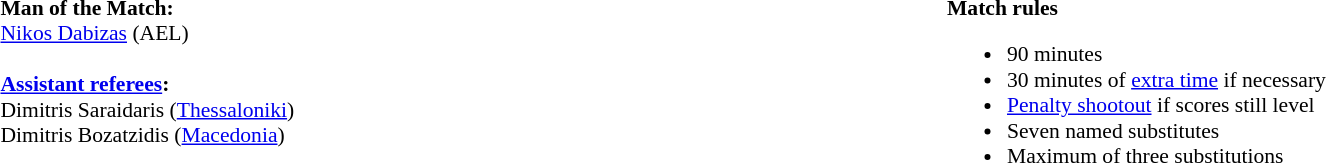<table width=100% style="font-size: 90%">
<tr>
<td width=50% valign=top><br><strong>Man of the Match:</strong>
<br> <a href='#'>Nikos Dabizas</a> (AEL)<br><br><strong><a href='#'>Assistant referees</a>:</strong>
<br>Dimitris Saraidaris (<a href='#'>Thessaloniki</a>)
<br>Dimitris Bozatzidis (<a href='#'>Macedonia</a>)</td>
<td width=50% valign=top><br><strong>Match rules</strong><ul><li>90 minutes</li><li>30 minutes of <a href='#'>extra time</a> if necessary</li><li><a href='#'>Penalty shootout</a> if scores still level</li><li>Seven named substitutes</li><li>Maximum of three substitutions</li></ul></td>
</tr>
</table>
